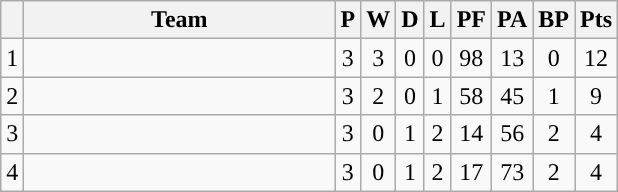<table class="wikitable" style="text-align:center;">
<tr>
<th></th>
<th width="200px">Team</th>
<th>P</th>
<th>W</th>
<th>D</th>
<th>L</th>
<th>PF</th>
<th>PA</th>
<th>BP</th>
<th>Pts</th>
</tr>
<tr>
<td>1</td>
<td></td>
<td>3</td>
<td>3</td>
<td>0</td>
<td>0</td>
<td>98</td>
<td>13</td>
<td>0</td>
<td>12</td>
</tr>
<tr>
<td>2</td>
<td></td>
<td>3</td>
<td>2</td>
<td>0</td>
<td>1</td>
<td>58</td>
<td>45</td>
<td>1</td>
<td>9</td>
</tr>
<tr>
<td>3</td>
<td></td>
<td>3</td>
<td>0</td>
<td>1</td>
<td>2</td>
<td>14</td>
<td>56</td>
<td>2</td>
<td>4</td>
</tr>
<tr>
<td>4</td>
<td></td>
<td>3</td>
<td>0</td>
<td>1</td>
<td>2</td>
<td>17</td>
<td>73</td>
<td>2</td>
<td>4</td>
</tr>
</table>
